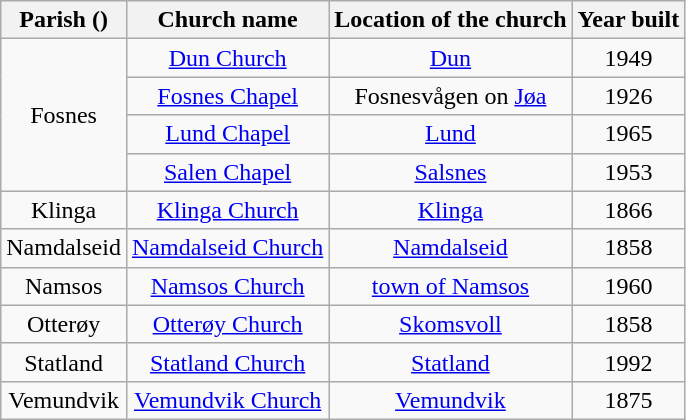<table class="wikitable" style="text-align:center">
<tr>
<th>Parish ()</th>
<th>Church name</th>
<th>Location of the church</th>
<th>Year built</th>
</tr>
<tr>
<td rowspan="4">Fosnes</td>
<td><a href='#'>Dun Church</a></td>
<td><a href='#'>Dun</a></td>
<td>1949</td>
</tr>
<tr>
<td><a href='#'>Fosnes Chapel</a></td>
<td>Fosnesvågen on <a href='#'>Jøa</a></td>
<td>1926</td>
</tr>
<tr>
<td><a href='#'>Lund Chapel</a></td>
<td><a href='#'>Lund</a></td>
<td>1965</td>
</tr>
<tr>
<td><a href='#'>Salen Chapel</a></td>
<td><a href='#'>Salsnes</a></td>
<td>1953</td>
</tr>
<tr>
<td>Klinga</td>
<td><a href='#'>Klinga Church</a></td>
<td><a href='#'>Klinga</a></td>
<td>1866</td>
</tr>
<tr>
<td>Namdalseid</td>
<td><a href='#'>Namdalseid Church</a></td>
<td><a href='#'>Namdalseid</a></td>
<td>1858</td>
</tr>
<tr>
<td>Namsos</td>
<td><a href='#'>Namsos Church</a></td>
<td><a href='#'>town of Namsos</a></td>
<td>1960</td>
</tr>
<tr>
<td>Otterøy</td>
<td><a href='#'>Otterøy Church</a></td>
<td><a href='#'>Skomsvoll</a></td>
<td>1858</td>
</tr>
<tr>
<td>Statland</td>
<td><a href='#'>Statland Church</a></td>
<td><a href='#'>Statland</a></td>
<td>1992</td>
</tr>
<tr>
<td>Vemundvik</td>
<td><a href='#'>Vemundvik Church</a></td>
<td><a href='#'>Vemundvik</a></td>
<td>1875</td>
</tr>
</table>
